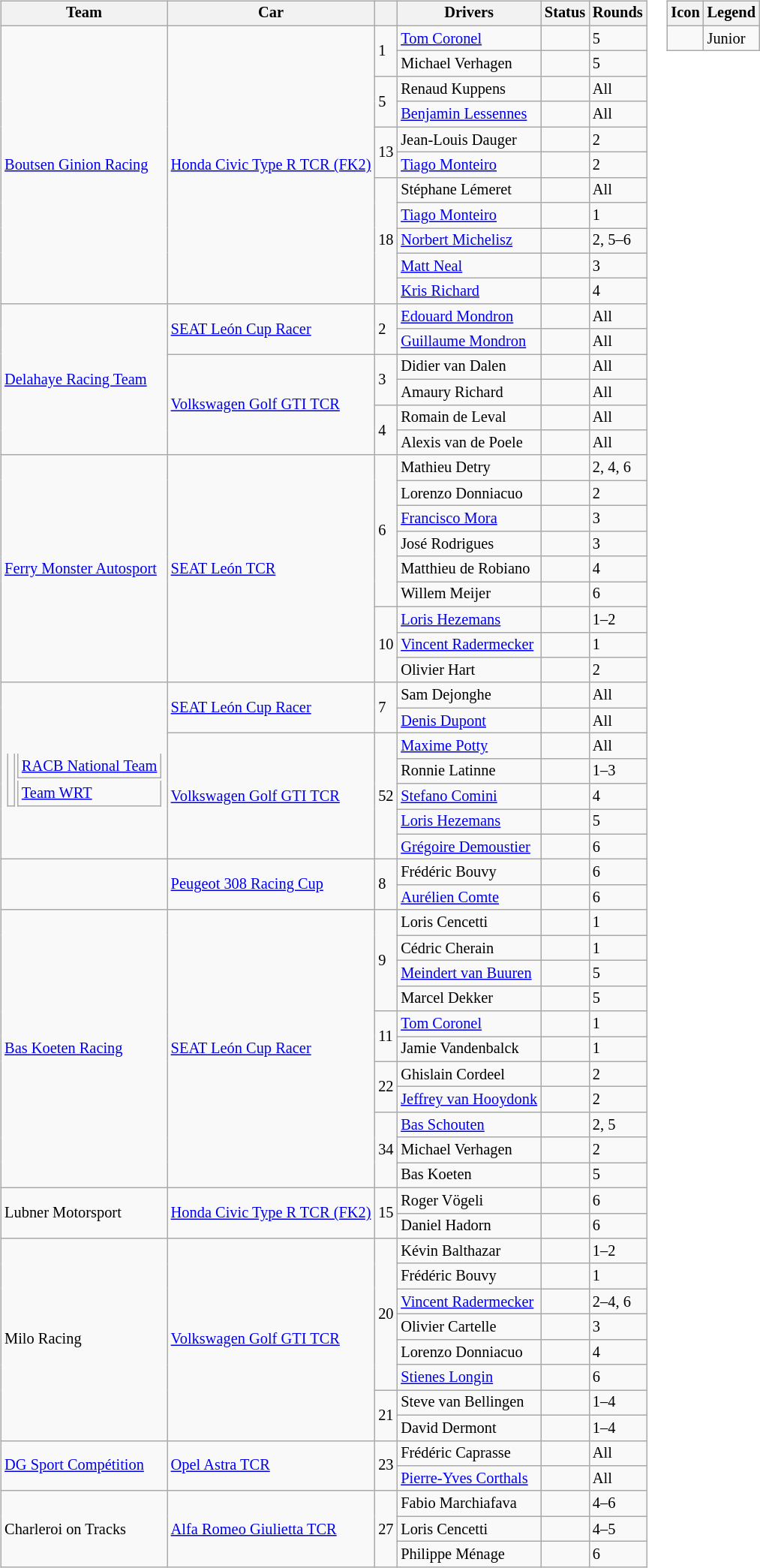<table>
<tr>
<td><br><table class="wikitable" style="font-size: 85%;">
<tr>
<th>Team</th>
<th>Car</th>
<th></th>
<th>Drivers</th>
<th>Status</th>
<th>Rounds</th>
</tr>
<tr>
<td rowspan=11> <a href='#'>Boutsen Ginion Racing</a></td>
<td rowspan=11><a href='#'>Honda Civic Type R TCR (FK2)</a></td>
<td rowspan=2>1</td>
<td> <a href='#'>Tom Coronel</a></td>
<td></td>
<td>5</td>
</tr>
<tr>
<td> Michael Verhagen</td>
<td></td>
<td>5</td>
</tr>
<tr>
<td rowspan=2>5</td>
<td> Renaud Kuppens</td>
<td></td>
<td>All</td>
</tr>
<tr>
<td> <a href='#'>Benjamin Lessennes</a></td>
<td align=center></td>
<td>All</td>
</tr>
<tr>
<td rowspan=2>13</td>
<td> Jean-Louis Dauger</td>
<td></td>
<td>2</td>
</tr>
<tr>
<td> <a href='#'>Tiago Monteiro</a></td>
<td></td>
<td>2</td>
</tr>
<tr>
<td rowspan=5>18</td>
<td> Stéphane Lémeret</td>
<td></td>
<td>All</td>
</tr>
<tr>
<td> <a href='#'>Tiago Monteiro</a></td>
<td></td>
<td>1</td>
</tr>
<tr>
<td> <a href='#'>Norbert Michelisz</a></td>
<td></td>
<td>2, 5–6</td>
</tr>
<tr>
<td> <a href='#'>Matt Neal</a></td>
<td></td>
<td>3</td>
</tr>
<tr>
<td> <a href='#'>Kris Richard</a></td>
<td></td>
<td>4</td>
</tr>
<tr>
<td rowspan=6> <a href='#'>Delahaye Racing Team</a></td>
<td rowspan=2><a href='#'>SEAT León Cup Racer</a></td>
<td rowspan=2>2</td>
<td> <a href='#'>Edouard Mondron</a></td>
<td></td>
<td>All</td>
</tr>
<tr>
<td> <a href='#'>Guillaume Mondron</a></td>
<td></td>
<td>All</td>
</tr>
<tr>
<td rowspan=4><a href='#'>Volkswagen Golf GTI TCR</a></td>
<td rowspan=2>3</td>
<td> Didier van Dalen</td>
<td></td>
<td>All</td>
</tr>
<tr>
<td> Amaury Richard</td>
<td align=center></td>
<td>All</td>
</tr>
<tr>
<td rowspan=2>4</td>
<td> Romain de Leval</td>
<td align=center></td>
<td>All</td>
</tr>
<tr>
<td> Alexis van de Poele</td>
<td></td>
<td>All</td>
</tr>
<tr>
<td rowspan=9> <a href='#'>Ferry Monster Autosport</a></td>
<td rowspan=9><a href='#'>SEAT León TCR</a></td>
<td rowspan=6>6</td>
<td> Mathieu Detry</td>
<td></td>
<td>2, 4, 6</td>
</tr>
<tr>
<td> Lorenzo Donniacuo</td>
<td></td>
<td>2</td>
</tr>
<tr>
<td> <a href='#'>Francisco Mora</a></td>
<td align=center></td>
<td>3</td>
</tr>
<tr>
<td> José Rodrigues</td>
<td></td>
<td>3</td>
</tr>
<tr>
<td> Matthieu de Robiano</td>
<td></td>
<td>4</td>
</tr>
<tr>
<td> Willem Meijer</td>
<td></td>
<td>6</td>
</tr>
<tr>
<td rowspan=3>10</td>
<td> <a href='#'>Loris Hezemans</a></td>
<td align=center></td>
<td>1–2</td>
</tr>
<tr>
<td> <a href='#'>Vincent Radermecker</a></td>
<td></td>
<td>1</td>
</tr>
<tr>
<td> Olivier Hart</td>
<td align=center></td>
<td>2</td>
</tr>
<tr>
<td rowspan=7><br><table style=float: left; border-top:transparent; border-right:transparent; border-bottom:transparent; border-left:transparent;>
<tr>
<td style=border-top:transparent; border-right:transparent; border-bottom:transparent; border-left:transparent; rowspan=5></td>
<td style=border-top:transparent; border-right:transparent; border-bottom:transparent; border-left:transparent;><a href='#'>RACB National Team</a></td>
</tr>
<tr>
<td style=border-top:transparent; border-right:transparent; border-bottom:transparent; border-left:transparent;><a href='#'>Team WRT</a></td>
</tr>
</table>
</td>
<td rowspan=2><a href='#'>SEAT León Cup Racer</a></td>
<td rowspan=2>7</td>
<td> Sam Dejonghe</td>
<td></td>
<td>All</td>
</tr>
<tr>
<td> <a href='#'>Denis Dupont</a></td>
<td></td>
<td>All</td>
</tr>
<tr>
<td rowspan=5><a href='#'>Volkswagen Golf GTI TCR</a></td>
<td rowspan=5>52</td>
<td> <a href='#'>Maxime Potty</a></td>
<td align=center></td>
<td>All</td>
</tr>
<tr>
<td> Ronnie Latinne</td>
<td></td>
<td>1–3</td>
</tr>
<tr>
<td> <a href='#'>Stefano Comini</a></td>
<td></td>
<td>4</td>
</tr>
<tr>
<td> <a href='#'>Loris Hezemans</a></td>
<td></td>
<td>5</td>
</tr>
<tr>
<td> <a href='#'>Grégoire Demoustier</a></td>
<td></td>
<td>6</td>
</tr>
<tr>
<td rowspan=2></td>
<td rowspan=2><a href='#'>Peugeot 308 Racing Cup</a></td>
<td rowspan=2>8</td>
<td> Frédéric Bouvy</td>
<td></td>
<td>6</td>
</tr>
<tr>
<td> <a href='#'>Aurélien Comte</a></td>
<td></td>
<td>6</td>
</tr>
<tr>
<td rowspan=11> <a href='#'>Bas Koeten Racing</a></td>
<td rowspan=11><a href='#'>SEAT León Cup Racer</a></td>
<td rowspan=4>9</td>
<td> Loris Cencetti</td>
<td></td>
<td>1</td>
</tr>
<tr>
<td> Cédric Cherain</td>
<td></td>
<td>1</td>
</tr>
<tr>
<td> <a href='#'>Meindert van Buuren</a></td>
<td align=center></td>
<td>5</td>
</tr>
<tr>
<td> Marcel Dekker</td>
<td></td>
<td>5</td>
</tr>
<tr>
<td rowspan=2>11</td>
<td> <a href='#'>Tom Coronel</a></td>
<td></td>
<td>1</td>
</tr>
<tr>
<td> Jamie Vandenbalck</td>
<td align=center></td>
<td>1</td>
</tr>
<tr>
<td rowspan=2>22</td>
<td> Ghislain Cordeel</td>
<td align=center></td>
<td>2</td>
</tr>
<tr>
<td> <a href='#'>Jeffrey van Hooydonk</a></td>
<td></td>
<td>2</td>
</tr>
<tr>
<td rowspan=3>34</td>
<td> <a href='#'>Bas Schouten</a></td>
<td></td>
<td>2, 5</td>
</tr>
<tr>
<td> Michael Verhagen</td>
<td></td>
<td>2</td>
</tr>
<tr>
<td> Bas Koeten</td>
<td></td>
<td>5</td>
</tr>
<tr>
<td rowspan=2> Lubner Motorsport</td>
<td rowspan=2><a href='#'>Honda Civic Type R TCR (FK2)</a></td>
<td rowspan=2>15</td>
<td> Roger Vögeli</td>
<td></td>
<td>6</td>
</tr>
<tr>
<td> Daniel Hadorn</td>
<td></td>
<td>6</td>
</tr>
<tr>
<td rowspan=8> Milo Racing</td>
<td rowspan=8><a href='#'>Volkswagen Golf GTI TCR</a></td>
<td rowspan=6>20</td>
<td> Kévin Balthazar</td>
<td></td>
<td>1–2</td>
</tr>
<tr>
<td> Frédéric Bouvy</td>
<td></td>
<td>1</td>
</tr>
<tr>
<td> <a href='#'>Vincent Radermecker</a></td>
<td></td>
<td>2–4, 6</td>
</tr>
<tr>
<td> Olivier Cartelle</td>
<td></td>
<td>3</td>
</tr>
<tr>
<td> Lorenzo Donniacuo</td>
<td></td>
<td>4</td>
</tr>
<tr>
<td> <a href='#'>Stienes Longin</a></td>
<td></td>
<td>6</td>
</tr>
<tr>
<td rowspan=2>21</td>
<td> Steve van Bellingen</td>
<td></td>
<td>1–4</td>
</tr>
<tr>
<td> David Dermont</td>
<td></td>
<td>1–4</td>
</tr>
<tr>
<td rowspan=2> <a href='#'>DG Sport Compétition</a></td>
<td rowspan=2><a href='#'>Opel Astra TCR</a></td>
<td rowspan=2>23</td>
<td> Frédéric Caprasse</td>
<td></td>
<td>All</td>
</tr>
<tr>
<td> <a href='#'>Pierre-Yves Corthals</a></td>
<td></td>
<td>All</td>
</tr>
<tr>
<td rowspan=3> Charleroi on Tracks</td>
<td rowspan=3><a href='#'>Alfa Romeo Giulietta TCR</a></td>
<td rowspan=3>27</td>
<td> Fabio Marchiafava</td>
<td></td>
<td>4–6</td>
</tr>
<tr>
<td> Loris Cencetti</td>
<td></td>
<td>4–5</td>
</tr>
<tr>
<td> Philippe Ménage</td>
<td></td>
<td>6</td>
</tr>
</table>
</td>
<td valign="top"><br><table class="wikitable" style="font-size: 85%;">
<tr>
<th>Icon</th>
<th>Legend</th>
</tr>
<tr>
<td align=center></td>
<td>Junior</td>
</tr>
</table>
</td>
</tr>
</table>
